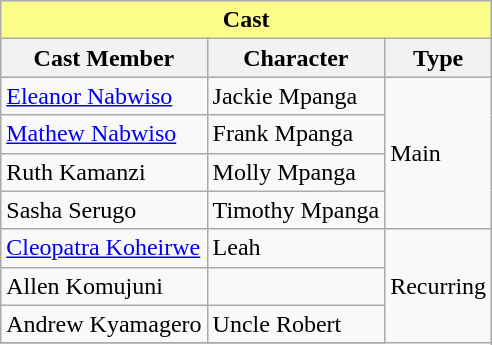<table class="wikitable" width="">
<tr>
<th colspan="6" style="background: #FBFC8A;">Cast</th>
</tr>
<tr style="background:#ccc; text-align:center;">
<th>Cast Member</th>
<th>Character</th>
<th>Type</th>
</tr>
<tr>
<td><a href='#'>Eleanor Nabwiso</a></td>
<td>Jackie Mpanga</td>
<td rowspan="4">Main</td>
</tr>
<tr>
<td><a href='#'>Mathew Nabwiso</a></td>
<td>Frank Mpanga</td>
</tr>
<tr>
<td>Ruth Kamanzi</td>
<td>Molly Mpanga</td>
</tr>
<tr>
<td>Sasha Serugo</td>
<td>Timothy Mpanga</td>
</tr>
<tr>
<td><a href='#'>Cleopatra Koheirwe</a></td>
<td>Leah</td>
<td rowspan="5">Recurring</td>
</tr>
<tr>
<td>Allen Komujuni</td>
<td></td>
</tr>
<tr>
<td>Andrew Kyamagero</td>
<td>Uncle Robert</td>
</tr>
<tr>
</tr>
</table>
